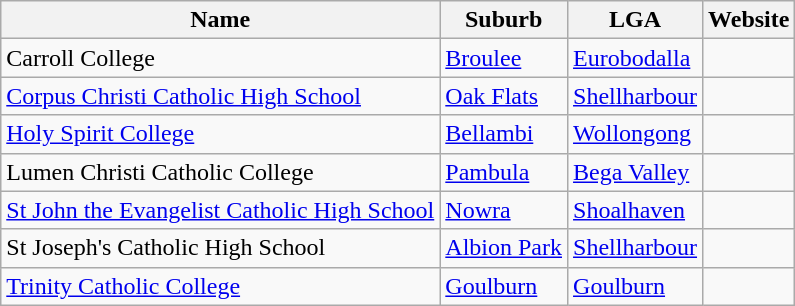<table class="wikitable sortable">
<tr>
<th>Name</th>
<th>Suburb</th>
<th>LGA</th>
<th>Website</th>
</tr>
<tr>
<td>Carroll College</td>
<td><a href='#'>Broulee</a></td>
<td><a href='#'>Eurobodalla</a></td>
<td></td>
</tr>
<tr>
<td><a href='#'>Corpus Christi Catholic High School</a></td>
<td><a href='#'>Oak Flats</a></td>
<td><a href='#'>Shellharbour</a></td>
<td></td>
</tr>
<tr>
<td><a href='#'>Holy Spirit College</a></td>
<td><a href='#'>Bellambi</a></td>
<td><a href='#'>Wollongong</a></td>
<td></td>
</tr>
<tr>
<td>Lumen Christi Catholic College</td>
<td><a href='#'>Pambula</a></td>
<td><a href='#'>Bega Valley</a></td>
<td></td>
</tr>
<tr>
<td><a href='#'>St John the Evangelist Catholic High School</a></td>
<td><a href='#'>Nowra</a></td>
<td><a href='#'>Shoalhaven</a></td>
<td></td>
</tr>
<tr>
<td>St Joseph's Catholic High School</td>
<td><a href='#'>Albion Park</a></td>
<td><a href='#'>Shellharbour</a></td>
<td></td>
</tr>
<tr>
<td><a href='#'>Trinity Catholic College</a></td>
<td><a href='#'>Goulburn</a></td>
<td><a href='#'>Goulburn</a></td>
<td></td>
</tr>
</table>
